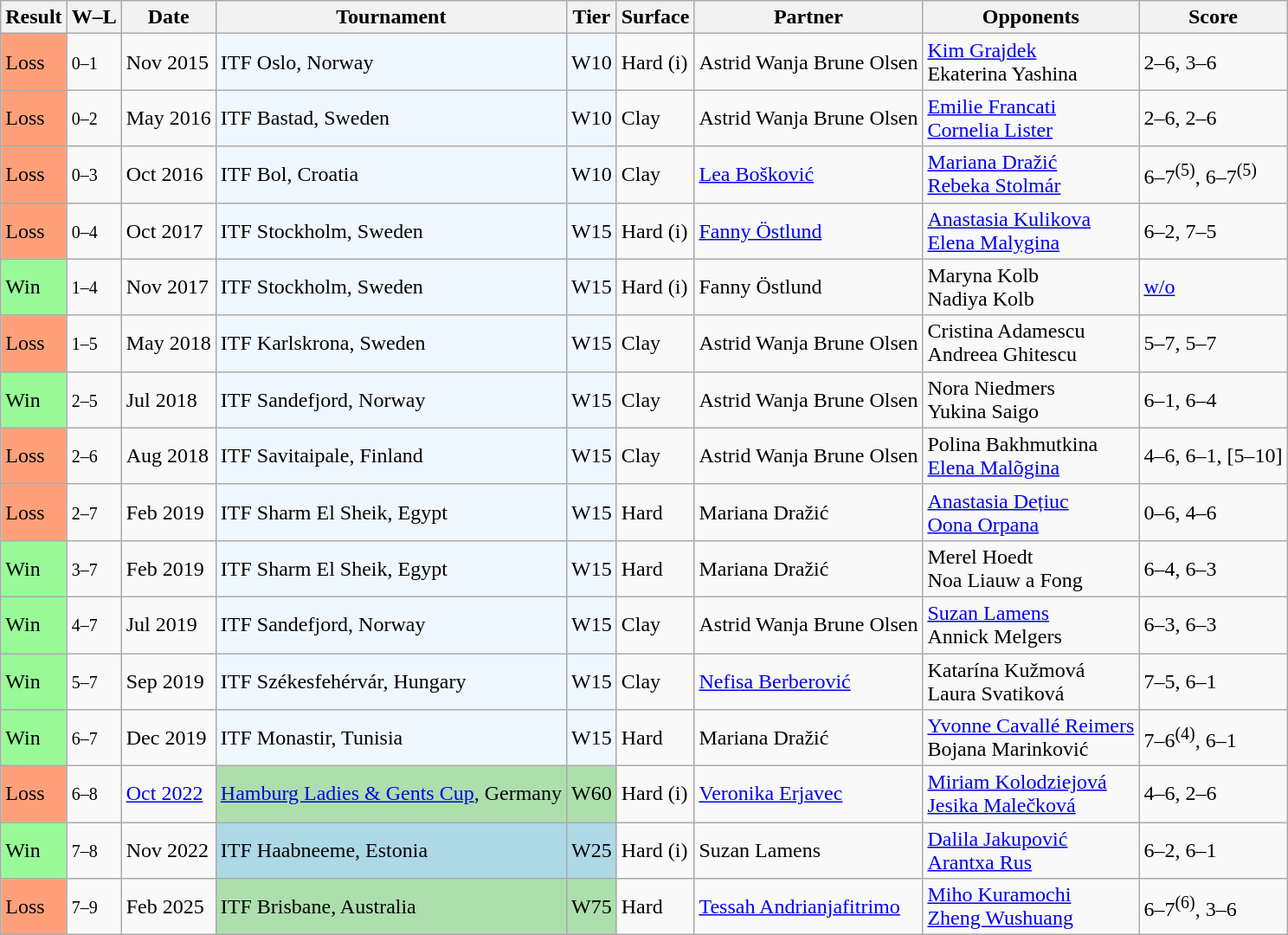<table class="sortable wikitable nowrap">
<tr>
<th>Result</th>
<th class="unsortable">W–L</th>
<th>Date</th>
<th>Tournament</th>
<th>Tier</th>
<th>Surface</th>
<th>Partner</th>
<th>Opponents</th>
<th class="unsortable">Score</th>
</tr>
<tr>
<td style="background:#ffa07a;">Loss</td>
<td><small>0–1</small></td>
<td>Nov 2015</td>
<td style="background:#f0f8ff;">ITF Oslo, Norway</td>
<td style="background:#f0f8ff;">W10</td>
<td>Hard (i)</td>
<td> Astrid Wanja Brune Olsen</td>
<td> <a href='#'>Kim Grajdek</a> <br>  Ekaterina Yashina</td>
<td>2–6, 3–6</td>
</tr>
<tr>
<td style="background:#ffa07a;">Loss</td>
<td><small>0–2</small></td>
<td>May 2016</td>
<td style="background:#f0f8ff;">ITF Bastad, Sweden</td>
<td style="background:#f0f8ff;">W10</td>
<td>Clay</td>
<td> Astrid Wanja Brune Olsen</td>
<td> <a href='#'>Emilie Francati</a> <br>  <a href='#'>Cornelia Lister</a></td>
<td>2–6, 2–6</td>
</tr>
<tr>
<td style="background:#ffa07a;">Loss</td>
<td><small>0–3</small></td>
<td>Oct 2016</td>
<td style="background:#f0f8ff;">ITF Bol, Croatia</td>
<td style="background:#f0f8ff;">W10</td>
<td>Clay</td>
<td> <a href='#'>Lea Bošković</a></td>
<td> <a href='#'>Mariana Dražić</a> <br>  <a href='#'>Rebeka Stolmár</a></td>
<td>6–7<sup>(5)</sup>, 6–7<sup>(5)</sup></td>
</tr>
<tr>
<td style="background:#ffa07a;">Loss</td>
<td><small>0–4</small></td>
<td>Oct 2017</td>
<td style="background:#f0f8ff;">ITF Stockholm, Sweden</td>
<td style="background:#f0f8ff;">W15</td>
<td>Hard (i)</td>
<td> <a href='#'>Fanny Östlund</a></td>
<td> <a href='#'>Anastasia Kulikova</a> <br>  <a href='#'>Elena Malygina</a></td>
<td>6–2, 7–5</td>
</tr>
<tr>
<td style="background:#98fb98;">Win</td>
<td><small>1–4</small></td>
<td>Nov 2017</td>
<td style="background:#f0f8ff;">ITF Stockholm, Sweden</td>
<td style="background:#f0f8ff;">W15</td>
<td>Hard (i)</td>
<td> Fanny Östlund</td>
<td> Maryna Kolb <br>  Nadiya Kolb</td>
<td><a href='#'>w/o</a></td>
</tr>
<tr>
<td bgcolor="FFA07A">Loss</td>
<td><small>1–5</small></td>
<td>May 2018</td>
<td style="background:#f0f8ff;">ITF Karlskrona, Sweden</td>
<td style="background:#f0f8ff;">W15</td>
<td>Clay</td>
<td> Astrid Wanja Brune Olsen</td>
<td> Cristina Adamescu <br>  Andreea Ghitescu</td>
<td>5–7, 5–7</td>
</tr>
<tr>
<td style="background:#98fb98;">Win</td>
<td><small>2–5</small></td>
<td>Jul 2018</td>
<td style="background:#f0f8ff;">ITF Sandefjord, Norway</td>
<td style="background:#f0f8ff;">W15</td>
<td>Clay</td>
<td> Astrid Wanja Brune Olsen</td>
<td> Nora Niedmers <br>  Yukina Saigo</td>
<td>6–1, 6–4</td>
</tr>
<tr>
<td bgcolor="FFA07A">Loss</td>
<td><small>2–6</small></td>
<td>Aug 2018</td>
<td style="background:#f0f8ff;">ITF Savitaipale, Finland</td>
<td style="background:#f0f8ff;">W15</td>
<td>Clay</td>
<td> Astrid Wanja Brune Olsen</td>
<td> Polina Bakhmutkina <br>  <a href='#'>Elena Malõgina</a></td>
<td>4–6, 6–1, [5–10]</td>
</tr>
<tr>
<td bgcolor="FFA07A">Loss</td>
<td><small>2–7</small></td>
<td>Feb 2019</td>
<td style="background:#f0f8ff;">ITF Sharm El Sheik, Egypt</td>
<td style="background:#f0f8ff;">W15</td>
<td>Hard</td>
<td> Mariana Dražić</td>
<td> <a href='#'>Anastasia Dețiuc</a> <br>  <a href='#'>Oona Orpana</a></td>
<td>0–6, 4–6</td>
</tr>
<tr>
<td style="background:#98fb98;">Win</td>
<td><small>3–7</small></td>
<td>Feb 2019</td>
<td style="background:#f0f8ff;">ITF Sharm El Sheik, Egypt</td>
<td style="background:#f0f8ff;">W15</td>
<td>Hard</td>
<td> Mariana Dražić</td>
<td> Merel Hoedt <br>  Noa Liauw a Fong</td>
<td>6–4, 6–3</td>
</tr>
<tr>
<td style="background:#98fb98;">Win</td>
<td><small>4–7</small></td>
<td>Jul 2019</td>
<td style="background:#f0f8ff;">ITF Sandefjord, Norway</td>
<td style="background:#f0f8ff;">W15</td>
<td>Clay</td>
<td> Astrid Wanja Brune Olsen</td>
<td> <a href='#'>Suzan Lamens</a> <br>  Annick Melgers</td>
<td>6–3, 6–3</td>
</tr>
<tr>
<td style="background:#98fb98;">Win</td>
<td><small>5–7</small></td>
<td>Sep 2019</td>
<td style="background:#f0f8ff;">ITF Székesfehérvár, Hungary</td>
<td style="background:#f0f8ff;">W15</td>
<td>Clay</td>
<td> <a href='#'>Nefisa Berberović</a></td>
<td> Katarína Kužmová <br>  Laura Svatiková</td>
<td>7–5, 6–1</td>
</tr>
<tr>
<td style="background:#98fb98;">Win</td>
<td><small>6–7</small></td>
<td>Dec 2019</td>
<td style="background:#f0f8ff;">ITF Monastir, Tunisia</td>
<td style="background:#f0f8ff;">W15</td>
<td>Hard</td>
<td> Mariana Dražić</td>
<td> <a href='#'>Yvonne Cavallé Reimers</a> <br>  Bojana Marinković</td>
<td>7–6<sup>(4)</sup>, 6–1</td>
</tr>
<tr>
<td style="background:#ffa07a;">Loss</td>
<td><small>6–8</small></td>
<td><a href='#'>Oct 2022</a></td>
<td style="background:#addfad;"><a href='#'>Hamburg Ladies & Gents Cup</a>, Germany</td>
<td style="background:#addfad;">W60</td>
<td>Hard (i)</td>
<td> <a href='#'>Veronika Erjavec</a></td>
<td> <a href='#'>Miriam Kolodziejová</a> <br>  <a href='#'>Jesika Malečková</a></td>
<td>4–6, 2–6</td>
</tr>
<tr>
<td style="background:#98fb98;">Win</td>
<td><small>7–8</small></td>
<td>Nov 2022</td>
<td style="background:lightblue;">ITF Haabneeme, Estonia</td>
<td style="background:lightblue;">W25</td>
<td>Hard (i)</td>
<td> Suzan Lamens</td>
<td> <a href='#'>Dalila Jakupović</a> <br>  <a href='#'>Arantxa Rus</a></td>
<td>6–2, 6–1</td>
</tr>
<tr>
<td style="background:#ffa07a;">Loss</td>
<td><small>7–9</small></td>
<td>Feb 2025</td>
<td style="background:#addfad;">ITF Brisbane, Australia</td>
<td style="background:#addfad;">W75</td>
<td>Hard</td>
<td> <a href='#'>Tessah Andrianjafitrimo</a></td>
<td> <a href='#'>Miho Kuramochi</a> <br>  <a href='#'>Zheng Wushuang</a></td>
<td>6–7<sup>(6)</sup>, 3–6</td>
</tr>
</table>
